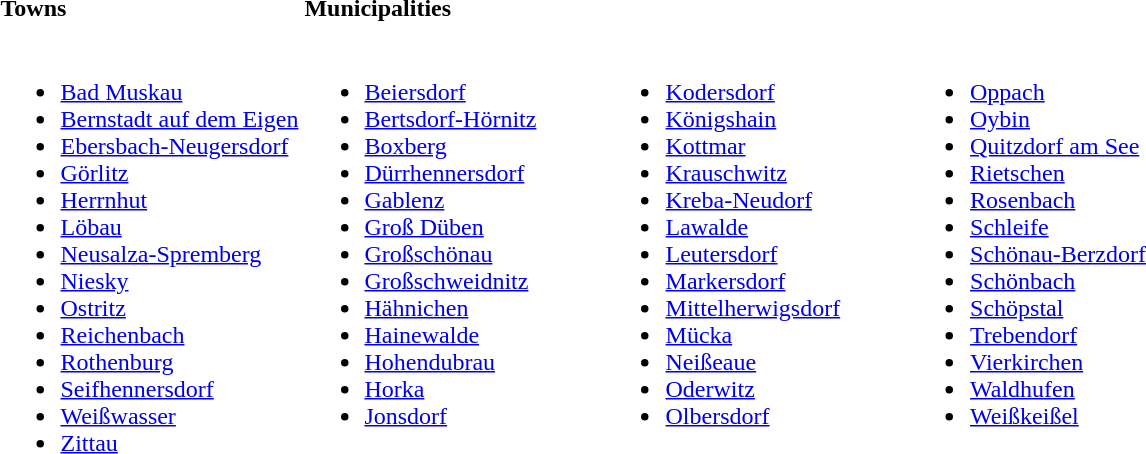<table>
<tr>
<th align=left width=25%>Towns</th>
<th colspan=3 align=left width=75%>Municipalities</th>
</tr>
<tr valign=top>
<td><br><ul><li><a href='#'>Bad Muskau</a></li><li><a href='#'>Bernstadt auf dem Eigen</a></li><li><a href='#'>Ebersbach-Neugersdorf</a></li><li><a href='#'>Görlitz</a></li><li><a href='#'>Herrnhut</a></li><li><a href='#'>Löbau</a></li><li><a href='#'>Neusalza-Spremberg</a></li><li><a href='#'>Niesky</a></li><li><a href='#'>Ostritz</a></li><li><a href='#'>Reichenbach</a></li><li><a href='#'>Rothenburg</a></li><li><a href='#'>Seifhennersdorf</a></li><li><a href='#'>Weißwasser</a></li><li><a href='#'>Zittau</a></li></ul></td>
<td><br><ul><li><a href='#'>Beiersdorf</a></li><li><a href='#'>Bertsdorf-Hörnitz</a></li><li><a href='#'>Boxberg</a></li><li><a href='#'>Dürrhennersdorf</a></li><li><a href='#'>Gablenz</a></li><li><a href='#'>Groß Düben</a></li><li><a href='#'>Großschönau</a></li><li><a href='#'>Großschweidnitz</a></li><li><a href='#'>Hähnichen</a></li><li><a href='#'>Hainewalde</a></li><li><a href='#'>Hohendubrau</a></li><li><a href='#'>Horka</a></li><li><a href='#'>Jonsdorf</a></li></ul></td>
<td><br><ul><li><a href='#'>Kodersdorf</a></li><li><a href='#'>Königshain</a></li><li><a href='#'>Kottmar</a></li><li><a href='#'>Krauschwitz</a></li><li><a href='#'>Kreba-Neudorf</a></li><li><a href='#'>Lawalde</a></li><li><a href='#'>Leutersdorf</a></li><li><a href='#'>Markersdorf</a></li><li><a href='#'>Mittelherwigsdorf</a></li><li><a href='#'>Mücka</a></li><li><a href='#'>Neißeaue</a></li><li><a href='#'>Oderwitz</a></li><li><a href='#'>Olbersdorf</a></li></ul></td>
<td><br><ul><li><a href='#'>Oppach</a></li><li><a href='#'>Oybin</a></li><li><a href='#'>Quitzdorf am See</a></li><li><a href='#'>Rietschen</a></li><li><a href='#'>Rosenbach</a></li><li><a href='#'>Schleife</a></li><li><a href='#'>Schönau-Berzdorf</a></li><li><a href='#'>Schönbach</a></li><li><a href='#'>Schöpstal</a></li><li><a href='#'>Trebendorf</a></li><li><a href='#'>Vierkirchen</a></li><li><a href='#'>Waldhufen</a></li><li><a href='#'>Weißkeißel</a></li></ul></td>
</tr>
</table>
